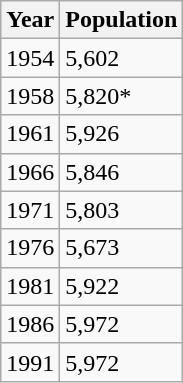<table class="wikitable">
<tr>
<th>Year</th>
<th>Population</th>
</tr>
<tr>
<td>1954</td>
<td>5,602</td>
</tr>
<tr>
<td>1958</td>
<td>5,820*</td>
</tr>
<tr>
<td>1961</td>
<td>5,926</td>
</tr>
<tr>
<td>1966</td>
<td>5,846</td>
</tr>
<tr>
<td>1971</td>
<td>5,803</td>
</tr>
<tr>
<td>1976</td>
<td>5,673</td>
</tr>
<tr>
<td>1981</td>
<td>5,922</td>
</tr>
<tr>
<td>1986</td>
<td>5,972</td>
</tr>
<tr>
<td>1991</td>
<td>5,972</td>
</tr>
</table>
